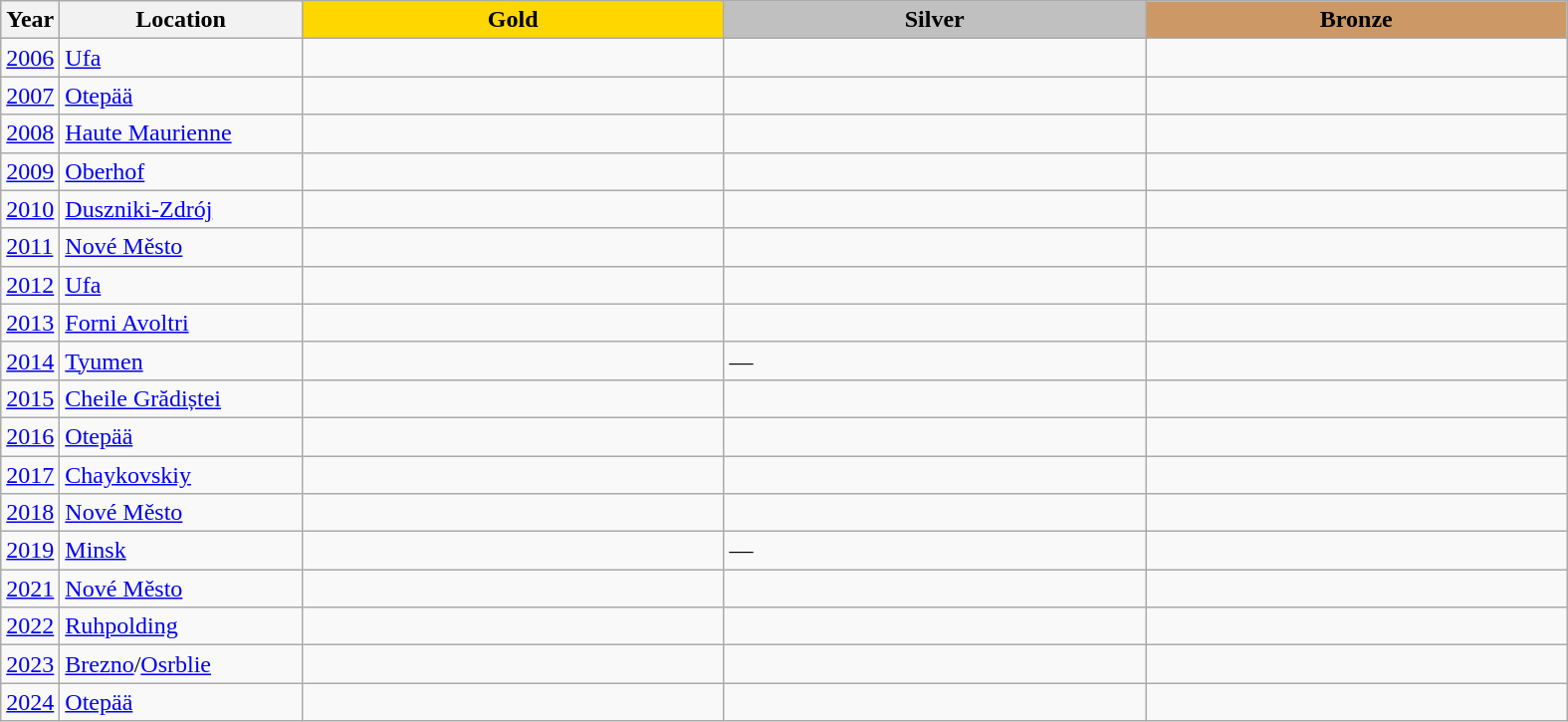<table class="wikitable">
<tr>
<th>Year</th>
<th width="155">Location</th>
<th style="background:gold" width="275">Gold</th>
<th style="background:silver" width="275">Silver</th>
<th style="background:#cc9966" width="275">Bronze</th>
</tr>
<tr>
<td><a href='#'>2006</a></td>
<td> <a href='#'>Ufa</a></td>
<td></td>
<td></td>
<td></td>
</tr>
<tr>
<td><a href='#'>2007</a></td>
<td> <a href='#'>Otepää</a></td>
<td></td>
<td></td>
<td></td>
</tr>
<tr>
<td><a href='#'>2008</a></td>
<td> <a href='#'>Haute Maurienne</a></td>
<td></td>
<td></td>
<td></td>
</tr>
<tr>
<td><a href='#'>2009</a></td>
<td> <a href='#'>Oberhof</a></td>
<td></td>
<td></td>
<td></td>
</tr>
<tr>
<td><a href='#'>2010</a></td>
<td> <a href='#'>Duszniki-Zdrój</a></td>
<td></td>
<td></td>
<td></td>
</tr>
<tr>
<td><a href='#'>2011</a></td>
<td> <a href='#'>Nové Město</a></td>
<td></td>
<td></td>
<td></td>
</tr>
<tr>
<td><a href='#'>2012</a></td>
<td> <a href='#'>Ufa</a></td>
<td></td>
<td></td>
<td></td>
</tr>
<tr>
<td><a href='#'>2013</a></td>
<td> <a href='#'>Forni Avoltri</a></td>
<td></td>
<td></td>
<td></td>
</tr>
<tr>
<td><a href='#'>2014</a></td>
<td> <a href='#'>Tyumen</a></td>
<td><br></td>
<td>—</td>
<td></td>
</tr>
<tr>
<td><a href='#'>2015</a></td>
<td> <a href='#'>Cheile Grădiștei</a></td>
<td></td>
<td></td>
<td></td>
</tr>
<tr>
<td><a href='#'>2016</a></td>
<td> <a href='#'>Otepää</a></td>
<td></td>
<td></td>
<td></td>
</tr>
<tr>
<td><a href='#'>2017</a></td>
<td> <a href='#'>Chaykovskiy</a></td>
<td></td>
<td></td>
<td></td>
</tr>
<tr>
<td><a href='#'>2018</a></td>
<td> <a href='#'>Nové Město</a></td>
<td></td>
<td></td>
<td></td>
</tr>
<tr>
<td><a href='#'>2019</a></td>
<td> <a href='#'>Minsk</a></td>
<td><br></td>
<td>—</td>
<td></td>
</tr>
<tr>
<td><a href='#'>2021</a></td>
<td> <a href='#'>Nové Město</a></td>
<td></td>
<td></td>
<td></td>
</tr>
<tr>
<td><a href='#'>2022</a></td>
<td> <a href='#'>Ruhpolding</a></td>
<td></td>
<td></td>
<td> <br></td>
</tr>
<tr>
<td><a href='#'>2023</a></td>
<td> <a href='#'>Brezno</a>/<a href='#'>Osrblie</a></td>
<td></td>
<td></td>
<td></td>
</tr>
<tr>
<td><a href='#'>2024</a></td>
<td> <a href='#'>Otepää</a></td>
<td></td>
<td></td>
<td></td>
</tr>
</table>
